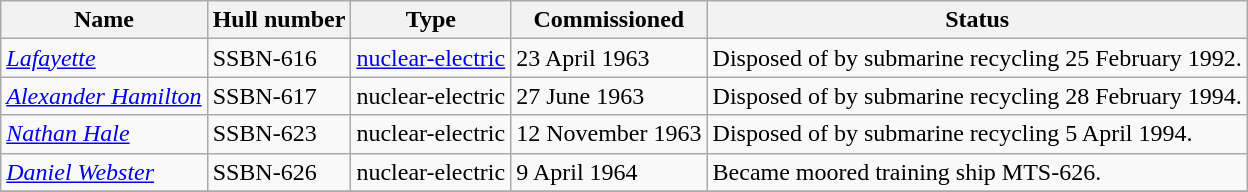<table class="wikitable">
<tr>
<th>Name</th>
<th>Hull number</th>
<th>Type</th>
<th>Commissioned</th>
<th>Status</th>
</tr>
<tr>
<td><em><a href='#'>Lafayette</a></em></td>
<td>SSBN-616</td>
<td><a href='#'>nuclear-electric</a></td>
<td>23 April 1963</td>
<td>Disposed of by submarine recycling 25 February 1992.</td>
</tr>
<tr>
<td><em><a href='#'>Alexander Hamilton</a></em></td>
<td>SSBN-617</td>
<td>nuclear-electric</td>
<td>27 June 1963</td>
<td>Disposed of by submarine recycling 28 February 1994.</td>
</tr>
<tr>
<td><em><a href='#'>Nathan Hale</a></em></td>
<td>SSBN-623</td>
<td>nuclear-electric</td>
<td>12 November 1963</td>
<td>Disposed of by submarine recycling 5 April 1994.</td>
</tr>
<tr>
<td><em><a href='#'>Daniel Webster</a></em></td>
<td>SSBN-626</td>
<td>nuclear-electric</td>
<td>9 April 1964</td>
<td>Became moored training ship MTS-626.</td>
</tr>
<tr>
</tr>
</table>
